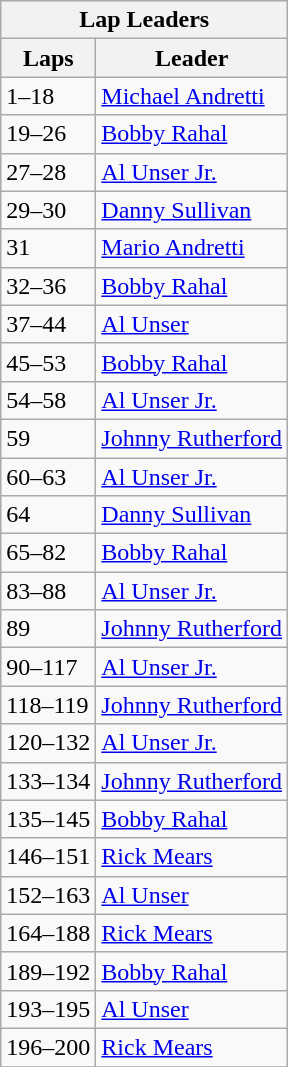<table class="wikitable">
<tr>
<th colspan=2>Lap Leaders</th>
</tr>
<tr>
<th>Laps</th>
<th>Leader</th>
</tr>
<tr>
<td>1–18</td>
<td><a href='#'>Michael Andretti</a></td>
</tr>
<tr>
<td>19–26</td>
<td><a href='#'>Bobby Rahal</a></td>
</tr>
<tr>
<td>27–28</td>
<td><a href='#'>Al Unser Jr.</a></td>
</tr>
<tr>
<td>29–30</td>
<td><a href='#'>Danny Sullivan</a></td>
</tr>
<tr>
<td>31</td>
<td><a href='#'>Mario Andretti</a></td>
</tr>
<tr>
<td>32–36</td>
<td><a href='#'>Bobby Rahal</a></td>
</tr>
<tr>
<td>37–44</td>
<td><a href='#'>Al Unser</a></td>
</tr>
<tr>
<td>45–53</td>
<td><a href='#'>Bobby Rahal</a></td>
</tr>
<tr>
<td>54–58</td>
<td><a href='#'>Al Unser Jr.</a></td>
</tr>
<tr>
<td>59</td>
<td><a href='#'>Johnny Rutherford</a></td>
</tr>
<tr>
<td>60–63</td>
<td><a href='#'>Al Unser Jr.</a></td>
</tr>
<tr>
<td>64</td>
<td><a href='#'>Danny Sullivan</a></td>
</tr>
<tr>
<td>65–82</td>
<td><a href='#'>Bobby Rahal</a></td>
</tr>
<tr>
<td>83–88</td>
<td><a href='#'>Al Unser Jr.</a></td>
</tr>
<tr>
<td>89</td>
<td><a href='#'>Johnny Rutherford</a></td>
</tr>
<tr>
<td>90–117</td>
<td><a href='#'>Al Unser Jr.</a></td>
</tr>
<tr>
<td>118–119</td>
<td><a href='#'>Johnny Rutherford</a></td>
</tr>
<tr>
<td>120–132</td>
<td><a href='#'>Al Unser Jr.</a></td>
</tr>
<tr>
<td>133–134</td>
<td><a href='#'>Johnny Rutherford</a></td>
</tr>
<tr>
<td>135–145</td>
<td><a href='#'>Bobby Rahal</a></td>
</tr>
<tr>
<td>146–151</td>
<td><a href='#'>Rick Mears</a></td>
</tr>
<tr>
<td>152–163</td>
<td><a href='#'>Al Unser</a></td>
</tr>
<tr>
<td>164–188</td>
<td><a href='#'>Rick Mears</a></td>
</tr>
<tr>
<td>189–192</td>
<td><a href='#'>Bobby Rahal</a></td>
</tr>
<tr>
<td>193–195</td>
<td><a href='#'>Al Unser</a></td>
</tr>
<tr>
<td>196–200</td>
<td><a href='#'>Rick Mears</a></td>
</tr>
<tr>
</tr>
</table>
